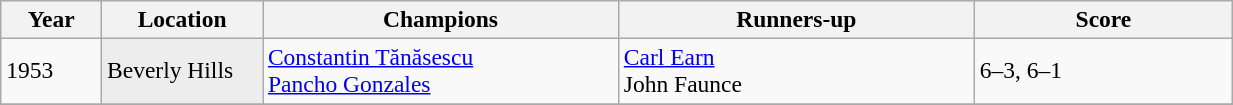<table class="wikitable" style="font-size:98%;">
<tr>
<th style="width:60px;">Year</th>
<th style="width:100px;">Location</th>
<th style="width:230px;">Champions</th>
<th style="width:230px;">Runners-up</th>
<th style="width:165px;">Score</th>
</tr>
<tr>
<td>1953</td>
<td style="background:#ededed">Beverly Hills</td>
<td> <a href='#'>Constantin Tănăsescu</a><br> <a href='#'>Pancho Gonzales</a></td>
<td> <a href='#'>Carl Earn</a><br> John Faunce</td>
<td>6–3, 6–1</td>
</tr>
<tr>
</tr>
</table>
